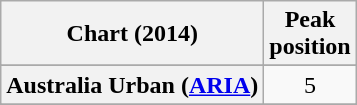<table class="wikitable sortable plainrowheaders" style="text-align:center">
<tr>
<th scope="col">Chart (2014)</th>
<th scope="col">Peak<br>position</th>
</tr>
<tr>
</tr>
<tr>
<th scope="row">Australia Urban (<a href='#'>ARIA</a>)</th>
<td style="text-align:center;">5</td>
</tr>
<tr>
</tr>
<tr>
</tr>
<tr>
</tr>
<tr>
</tr>
<tr>
</tr>
<tr>
</tr>
<tr>
</tr>
<tr>
</tr>
<tr>
</tr>
<tr>
</tr>
<tr>
</tr>
<tr>
</tr>
<tr>
</tr>
<tr>
</tr>
<tr>
</tr>
<tr>
</tr>
<tr>
</tr>
<tr>
</tr>
<tr>
</tr>
<tr>
</tr>
</table>
